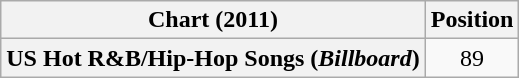<table class="wikitable plainrowheaders">
<tr>
<th align="center">Chart (2011)</th>
<th align="center">Position</th>
</tr>
<tr>
<th scope="row">US Hot R&B/Hip-Hop Songs (<em>Billboard</em>)</th>
<td align="center">89</td>
</tr>
</table>
